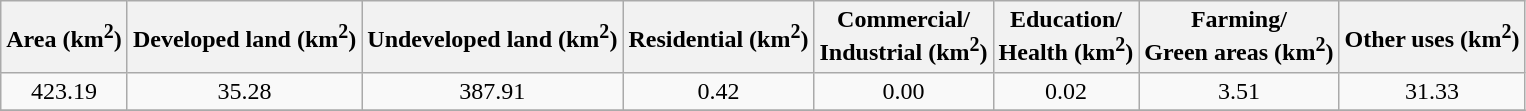<table class="wikitable" style="text-align: center;">
<tr>
<th>Area (km<sup>2</sup>)</th>
<th>Developed land (km<sup>2</sup>)</th>
<th>Undeveloped land (km<sup>2</sup>)</th>
<th>Residential (km<sup>2</sup>)</th>
<th>Commercial/<br> Industrial (km<sup>2</sup>)</th>
<th>Education/<br> Health (km<sup>2</sup>)</th>
<th>Farming/<br> Green areas (km<sup>2</sup>)</th>
<th>Other uses (km<sup>2</sup>)</th>
</tr>
<tr>
<td>423.19</td>
<td>35.28</td>
<td>387.91</td>
<td>0.42</td>
<td>0.00</td>
<td>0.02</td>
<td>3.51</td>
<td>31.33</td>
</tr>
<tr>
</tr>
</table>
